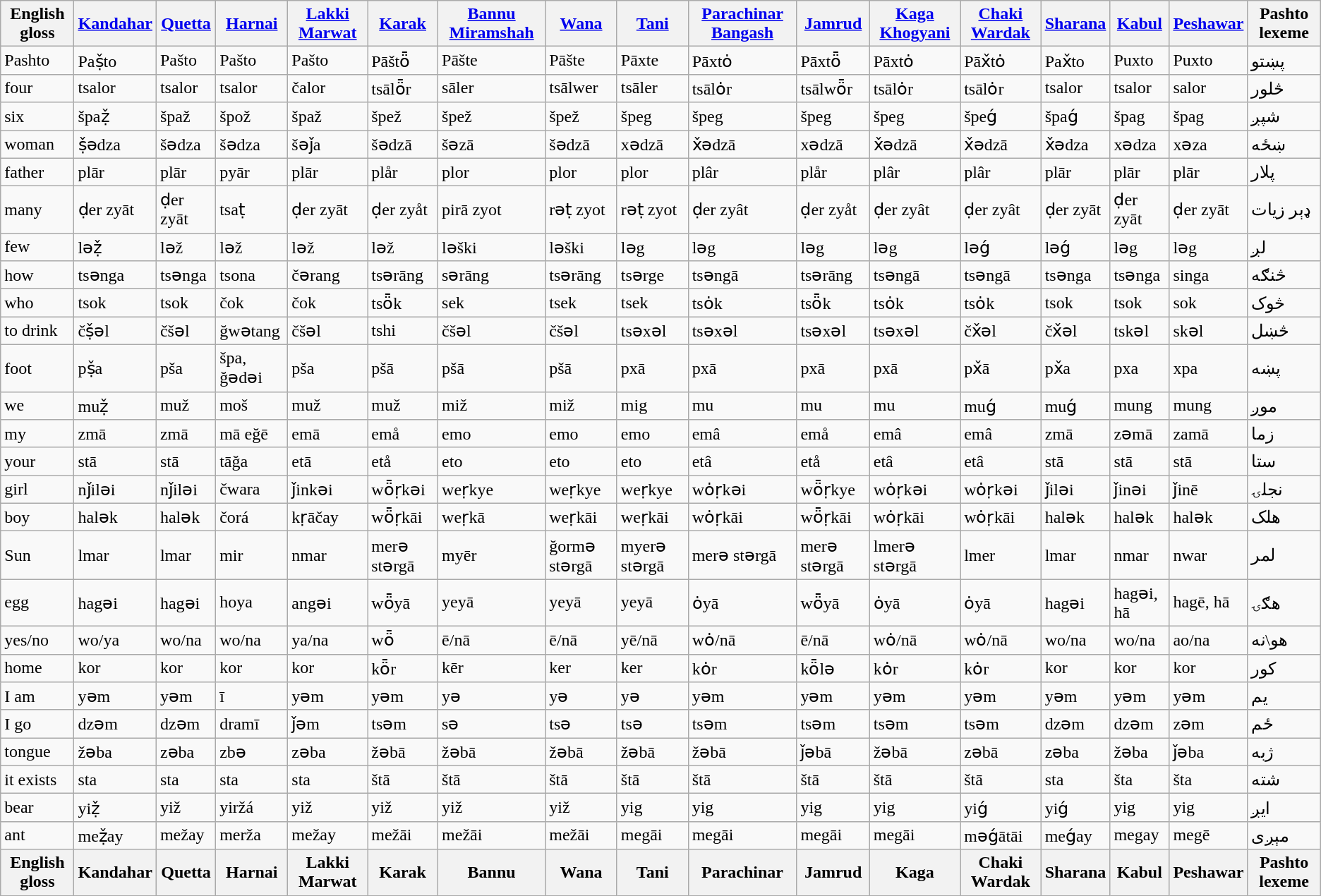<table class="wikitable">
<tr>
<th>English gloss</th>
<th><a href='#'>Kandahar</a></th>
<th><a href='#'>Quetta</a></th>
<th><a href='#'>Harnai</a></th>
<th><a href='#'>Lakki Marwat</a></th>
<th><a href='#'>Karak</a></th>
<th><a href='#'>Bannu</a> <a href='#'>Miramshah</a></th>
<th><a href='#'>Wana</a></th>
<th><a href='#'>Tani</a></th>
<th><a href='#'>Parachinar</a> <a href='#'>Bangash</a></th>
<th><a href='#'>Jamrud</a></th>
<th><a href='#'>Kaga</a> <a href='#'>Khogyani</a></th>
<th><a href='#'>Chaki Wardak</a></th>
<th><a href='#'>Sharana</a></th>
<th><a href='#'>Kabul</a></th>
<th><a href='#'>Peshawar</a></th>
<th>Pashto lexeme</th>
</tr>
<tr>
<td>Pashto</td>
<td>Paṣ̌to</td>
<td>Pašto</td>
<td>Pašto</td>
<td>Pašto</td>
<td>Pāštȫ</td>
<td>Pāšte</td>
<td>Pāšte</td>
<td>Pāxte</td>
<td>Pāxtȯ</td>
<td>Pāxtȫ</td>
<td>Pāxtȯ</td>
<td>Pāx̌tȯ</td>
<td>Pax̌to</td>
<td>Puxto</td>
<td>Puxto</td>
<td><span>پښتو</span></td>
</tr>
<tr>
<td>four</td>
<td>tsalor</td>
<td>tsalor</td>
<td>tsalor</td>
<td>čalor</td>
<td>tsālȫr</td>
<td>sāler</td>
<td>tsālwer</td>
<td>tsāler</td>
<td>tsālȯr</td>
<td>tsālwȫr</td>
<td>tsālȯr</td>
<td>tsālȯr</td>
<td>tsalor</td>
<td>tsalor</td>
<td>salor</td>
<td><span>څلور</span></td>
</tr>
<tr>
<td>six</td>
<td>špaẓ̌</td>
<td>špaž</td>
<td>špož</td>
<td>špaž</td>
<td>špež</td>
<td>špež</td>
<td>špež</td>
<td>špeg</td>
<td>špeg</td>
<td>špeg</td>
<td>špeg</td>
<td>špeǵ</td>
<td>špaǵ</td>
<td>špag</td>
<td>špag</td>
<td><span>شپږ</span></td>
</tr>
<tr>
<td>woman</td>
<td>ṣ̌ədza</td>
<td>šədza</td>
<td>šədza</td>
<td>šəǰa</td>
<td>šədzā</td>
<td>šəzā</td>
<td>šədzā</td>
<td>xədzā</td>
<td>x̌ədzā</td>
<td>xədzā</td>
<td>x̌ədzā</td>
<td>x̌ədzā</td>
<td>x̌ədza</td>
<td>xədza</td>
<td>xəza</td>
<td><span>ښځه</span></td>
</tr>
<tr>
<td>father</td>
<td>plār</td>
<td>plār</td>
<td>pyār</td>
<td>plār</td>
<td>plår</td>
<td>plor</td>
<td>plor</td>
<td>plor</td>
<td>plâr</td>
<td>plår</td>
<td>plâr</td>
<td>plâr</td>
<td>plār</td>
<td>plār</td>
<td>plār</td>
<td><span>پلار</span></td>
</tr>
<tr>
<td>many</td>
<td>ḍer zyāt</td>
<td>ḍer zyāt</td>
<td>tsaṭ</td>
<td>ḍer zyāt</td>
<td>ḍer zyåt</td>
<td>pirā zyot</td>
<td>rəṭ zyot</td>
<td>rəṭ zyot</td>
<td>ḍer zyât</td>
<td>ḍer zyåt</td>
<td>ḍer zyât</td>
<td>ḍer zyât</td>
<td>ḍer zyāt</td>
<td>ḍer zyāt</td>
<td>ḍer zyāt</td>
<td><span>ډېر زيات</span></td>
</tr>
<tr>
<td>few</td>
<td>ləẓ̌</td>
<td>ləž</td>
<td>ləž</td>
<td>ləž</td>
<td>ləž</td>
<td>ləški</td>
<td>ləški</td>
<td>ləg</td>
<td>ləg</td>
<td>ləg</td>
<td>ləg</td>
<td>ləǵ</td>
<td>ləǵ</td>
<td>ləg</td>
<td>ləg</td>
<td><span>لږ</span></td>
</tr>
<tr>
<td>how</td>
<td>tsənga</td>
<td>tsənga</td>
<td>tsona</td>
<td>čərang</td>
<td>tsərāng</td>
<td>sərāng</td>
<td>tsərāng</td>
<td>tsərge</td>
<td>tsəngā</td>
<td>tsərāng</td>
<td>tsəngā</td>
<td>tsəngā</td>
<td>tsənga</td>
<td>tsənga</td>
<td>singa</td>
<td><span>څنګه</span></td>
</tr>
<tr>
<td>who</td>
<td>tsok</td>
<td>tsok</td>
<td>čok</td>
<td>čok</td>
<td>tsȫk</td>
<td>sek</td>
<td>tsek</td>
<td>tsek</td>
<td>tsȯk</td>
<td>tsȫk</td>
<td>tsȯk</td>
<td>tsȯk</td>
<td>tsok</td>
<td>tsok</td>
<td>sok</td>
<td><span>څوک</span></td>
</tr>
<tr>
<td>to drink</td>
<td>čṣ̌əl</td>
<td>čšəl</td>
<td>ğwətang</td>
<td>čšəl</td>
<td>tshi</td>
<td>čšəl</td>
<td>čšəl</td>
<td>tsəxəl</td>
<td>tsəxəl</td>
<td>tsəxəl</td>
<td>tsəxəl</td>
<td>čx̌əl</td>
<td>čx̌əl</td>
<td>tskəl</td>
<td>skəl</td>
<td><span>څښل</span></td>
</tr>
<tr>
<td>foot</td>
<td>pṣ̌a</td>
<td>pša</td>
<td>špa, ğədəi</td>
<td>pša</td>
<td>pšā</td>
<td>pšā</td>
<td>pšā</td>
<td>pxā</td>
<td>pxā</td>
<td>pxā</td>
<td>pxā</td>
<td>px̌ā</td>
<td>px̌a</td>
<td>pxa</td>
<td>xpa</td>
<td><span>پښه</span></td>
</tr>
<tr>
<td>we</td>
<td>muẓ̌</td>
<td>muž</td>
<td>moš</td>
<td>muž</td>
<td>muž</td>
<td>miž</td>
<td>miž</td>
<td>mig</td>
<td>mu</td>
<td>mu</td>
<td>mu</td>
<td>muǵ</td>
<td>muǵ</td>
<td>mung</td>
<td>mung</td>
<td><span>موږ</span></td>
</tr>
<tr>
<td>my</td>
<td>zmā</td>
<td>zmā</td>
<td>mā eğē</td>
<td>emā</td>
<td>emå</td>
<td>emo</td>
<td>emo</td>
<td>emo</td>
<td>emâ</td>
<td>emå</td>
<td>emâ</td>
<td>emâ</td>
<td>zmā</td>
<td>zəmā</td>
<td>zamā</td>
<td><span>زما</span></td>
</tr>
<tr>
<td>your</td>
<td>stā</td>
<td>stā</td>
<td>tāğa</td>
<td>etā</td>
<td>etå</td>
<td>eto</td>
<td>eto</td>
<td>eto</td>
<td>etâ</td>
<td>etå</td>
<td>etâ</td>
<td>etâ</td>
<td>stā</td>
<td>stā</td>
<td>stā</td>
<td><span>ستا</span></td>
</tr>
<tr>
<td>girl</td>
<td>nǰiləi</td>
<td>nǰiləi</td>
<td>čwara</td>
<td>ǰinkəi</td>
<td>wȫṛkəi</td>
<td>weṛkye</td>
<td>weṛkye</td>
<td>weṛkye</td>
<td>wȯṛkəi</td>
<td>wȫṛkye</td>
<td>wȯṛkəi</td>
<td>wȯṛkəi</td>
<td>ǰiləi</td>
<td>ǰinəi</td>
<td>ǰinē</td>
<td><span>نجلۍ</span></td>
</tr>
<tr>
<td>boy</td>
<td>halək</td>
<td>halək</td>
<td>čorá</td>
<td>kṛāčay</td>
<td>wȫṛkāi</td>
<td>weṛkā</td>
<td>weṛkāi</td>
<td>weṛkāi</td>
<td>wȯṛkāi</td>
<td>wȫṛkāi</td>
<td>wȯṛkāi</td>
<td>wȯṛkāi</td>
<td>halək</td>
<td>halək</td>
<td>halək</td>
<td><span>هلک</span></td>
</tr>
<tr>
<td>Sun</td>
<td>lmar</td>
<td>lmar</td>
<td>mir</td>
<td>nmar</td>
<td>merə stərgā</td>
<td>myēr</td>
<td>ğormə stərgā</td>
<td>myerə stərgā</td>
<td>merə stərgā</td>
<td>merə stərgā</td>
<td>lmerə stərgā</td>
<td>lmer</td>
<td>lmar</td>
<td>nmar</td>
<td>nwar</td>
<td><span>لمر</span></td>
</tr>
<tr>
<td>egg</td>
<td>hagəi</td>
<td>hagəi</td>
<td>hoya</td>
<td>angəi</td>
<td>wȫyā</td>
<td>yeyā</td>
<td>yeyā</td>
<td>yeyā</td>
<td>ȯyā</td>
<td>wȫyā</td>
<td>ȯyā</td>
<td>ȯyā</td>
<td>hagəi</td>
<td>hagəi, hā</td>
<td>hagē, hā</td>
<td><span>هګۍ</span></td>
</tr>
<tr>
<td>yes/no</td>
<td>wo/ya</td>
<td>wo/na</td>
<td>wo/na</td>
<td>ya/na</td>
<td>wȫ</td>
<td>ē/nā</td>
<td>ē/nā</td>
<td>yē/nā</td>
<td>wȯ/nā</td>
<td>ē/nā</td>
<td>wȯ/nā</td>
<td>wȯ/nā</td>
<td>wo/na</td>
<td>wo/na</td>
<td>ao/na</td>
<td><span>هو\نه</span></td>
</tr>
<tr>
<td>home</td>
<td>kor</td>
<td>kor</td>
<td>kor</td>
<td>kor</td>
<td>kȫr</td>
<td>kēr</td>
<td>ker</td>
<td>ker</td>
<td>kȯr</td>
<td>kȫlə</td>
<td>kȯr</td>
<td>kȯr</td>
<td>kor</td>
<td>kor</td>
<td>kor</td>
<td><span>کور</span></td>
</tr>
<tr>
<td>I am</td>
<td>yəm</td>
<td>yəm</td>
<td>ī</td>
<td>yəm</td>
<td>yəm</td>
<td>yə</td>
<td>yə</td>
<td>yə</td>
<td>yəm</td>
<td>yəm</td>
<td>yəm</td>
<td>yəm</td>
<td>yəm</td>
<td>yəm</td>
<td>yəm</td>
<td><span>یم</span></td>
</tr>
<tr>
<td>I go</td>
<td>dzəm</td>
<td>dzəm</td>
<td>dramī</td>
<td>ǰəm</td>
<td>tsəm</td>
<td>sə</td>
<td>tsə</td>
<td>tsə</td>
<td>tsəm</td>
<td>tsəm</td>
<td>tsəm</td>
<td>tsəm</td>
<td>dzəm</td>
<td>dzəm</td>
<td>zəm</td>
<td><span>ځم</span></td>
</tr>
<tr>
<td>tongue</td>
<td>žəba</td>
<td>zəba</td>
<td>zbə</td>
<td>zəba</td>
<td>žəbā</td>
<td>žəbā</td>
<td>žəbā</td>
<td>žəbā</td>
<td>žəbā</td>
<td>ǰəbā</td>
<td>žəbā</td>
<td>zəbā</td>
<td>zəba</td>
<td>žəba</td>
<td>ǰəba</td>
<td><span>ژبه</span></td>
</tr>
<tr>
<td>it exists</td>
<td>sta</td>
<td>sta</td>
<td>sta</td>
<td>sta</td>
<td>štā</td>
<td>štā</td>
<td>štā</td>
<td>štā</td>
<td>štā</td>
<td>štā</td>
<td>štā</td>
<td>štā</td>
<td>sta</td>
<td>šta</td>
<td>šta</td>
<td><span>شته</span></td>
</tr>
<tr>
<td>bear</td>
<td>yiẓ̌</td>
<td>yiž</td>
<td>yiržá</td>
<td>yiž</td>
<td>yiž</td>
<td>yiž</td>
<td>yiž</td>
<td>yig</td>
<td>yig</td>
<td>yig</td>
<td>yig</td>
<td>yiǵ</td>
<td>yiǵ</td>
<td>yig</td>
<td>yig</td>
<td><span>ايږ</span></td>
</tr>
<tr>
<td>ant</td>
<td>meẓ̌ay</td>
<td>mežay</td>
<td>merža</td>
<td>mežay</td>
<td>mežāi</td>
<td>mežāi</td>
<td>mežāi</td>
<td>megāi</td>
<td>megāi</td>
<td>megāi</td>
<td>megāi</td>
<td>məǵātāi</td>
<td>meǵay</td>
<td>megay</td>
<td>megē</td>
<td><span>مېږی</span></td>
</tr>
<tr>
<th>English gloss</th>
<th>Kandahar</th>
<th>Quetta</th>
<th>Harnai</th>
<th>Lakki Marwat</th>
<th>Karak</th>
<th>Bannu</th>
<th>Wana</th>
<th>Tani</th>
<th>Parachinar</th>
<th>Jamrud</th>
<th>Kaga</th>
<th>Chaki Wardak</th>
<th>Sharana</th>
<th>Kabul</th>
<th>Peshawar</th>
<th>Pashto lexeme</th>
</tr>
</table>
